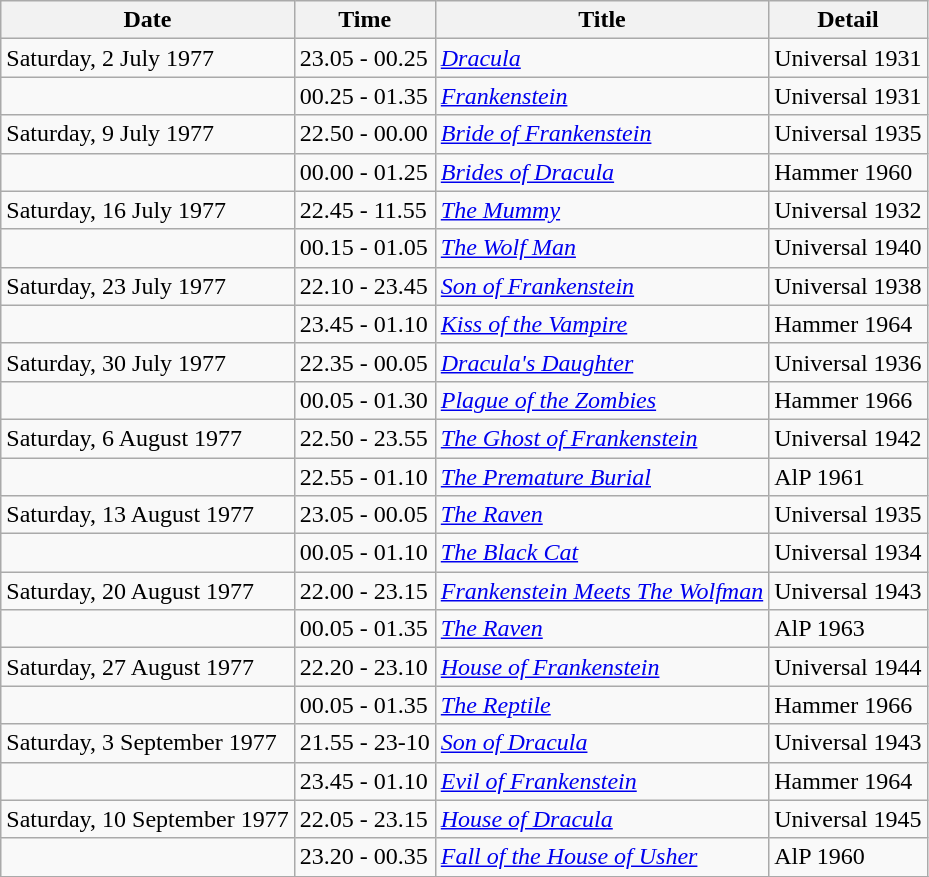<table class="wikitable">
<tr>
<th>Date</th>
<th>Time</th>
<th>Title</th>
<th>Detail</th>
</tr>
<tr>
<td>Saturday, 2 July 1977</td>
<td>23.05 - 00.25</td>
<td><a href='#'><em>Dracula</em></a></td>
<td>Universal 1931</td>
</tr>
<tr>
<td></td>
<td>00.25 - 01.35</td>
<td><a href='#'><em>Frankenstein</em></a></td>
<td>Universal 1931</td>
</tr>
<tr>
<td>Saturday, 9 July 1977</td>
<td>22.50 - 00.00</td>
<td><em><a href='#'>Bride of Frankenstein</a></em></td>
<td>Universal 1935</td>
</tr>
<tr>
<td></td>
<td>00.00 - 01.25</td>
<td><a href='#'><em>Brides of Dracula</em></a></td>
<td>Hammer 1960</td>
</tr>
<tr>
<td>Saturday, 16 July 1977</td>
<td>22.45 - 11.55</td>
<td><a href='#'><em>The Mummy</em></a></td>
<td>Universal 1932</td>
</tr>
<tr>
<td></td>
<td>00.15 - 01.05</td>
<td><a href='#'><em>The Wolf Man</em></a></td>
<td>Universal 1940</td>
</tr>
<tr>
<td>Saturday, 23 July 1977</td>
<td>22.10 - 23.45</td>
<td><em><a href='#'>Son of Frankenstein</a></em></td>
<td>Universal 1938</td>
</tr>
<tr>
<td></td>
<td>23.45 - 01.10</td>
<td><a href='#'><em>Kiss of the Vampire</em></a></td>
<td>Hammer 1964</td>
</tr>
<tr>
<td>Saturday, 30 July 1977</td>
<td>22.35 - 00.05</td>
<td><em><a href='#'>Dracula's Daughter</a></em></td>
<td>Universal 1936</td>
</tr>
<tr>
<td></td>
<td>00.05 - 01.30</td>
<td><a href='#'><em>Plague of the Zombies</em></a></td>
<td>Hammer 1966</td>
</tr>
<tr>
<td>Saturday, 6 August 1977</td>
<td>22.50 - 23.55</td>
<td><em><a href='#'>The Ghost of Frankenstein</a></em></td>
<td>Universal 1942</td>
</tr>
<tr>
<td></td>
<td>22.55 - 01.10</td>
<td><a href='#'><em>The Premature Burial</em></a></td>
<td>AlP 1961</td>
</tr>
<tr>
<td>Saturday, 13 August 1977</td>
<td>23.05 - 00.05</td>
<td><a href='#'><em>The Raven</em></a></td>
<td>Universal 1935</td>
</tr>
<tr>
<td></td>
<td>00.05 - 01.10</td>
<td><a href='#'><em>The Black Cat</em></a></td>
<td>Universal 1934</td>
</tr>
<tr>
<td>Saturday, 20 August 1977</td>
<td>22.00 - 23.15</td>
<td><a href='#'><em>Frankenstein Meets The Wolfman</em></a></td>
<td>Universal 1943</td>
</tr>
<tr>
<td></td>
<td>00.05 - 01.35</td>
<td><a href='#'><em>The Raven</em></a></td>
<td>AlP 1963</td>
</tr>
<tr>
<td>Saturday, 27 August 1977</td>
<td>22.20 - 23.10</td>
<td><a href='#'><em>House of Frankenstein</em></a></td>
<td>Universal 1944</td>
</tr>
<tr>
<td></td>
<td>00.05 - 01.35</td>
<td><em><a href='#'>The Reptile</a></em></td>
<td>Hammer 1966</td>
</tr>
<tr>
<td>Saturday, 3 September 1977</td>
<td>21.55 - 23-10</td>
<td><a href='#'><em>Son of Dracula</em></a></td>
<td>Universal 1943</td>
</tr>
<tr>
<td></td>
<td>23.45 - 01.10</td>
<td><a href='#'><em>Evil of Frankenstein</em></a></td>
<td>Hammer 1964</td>
</tr>
<tr>
<td>Saturday, 10 September 1977</td>
<td>22.05 - 23.15</td>
<td><em><a href='#'>House of Dracula</a></em></td>
<td>Universal 1945</td>
</tr>
<tr>
<td></td>
<td>23.20 - 00.35</td>
<td><a href='#'><em>Fall of the House of Usher</em></a></td>
<td>AlP 1960</td>
</tr>
<tr>
</tr>
</table>
